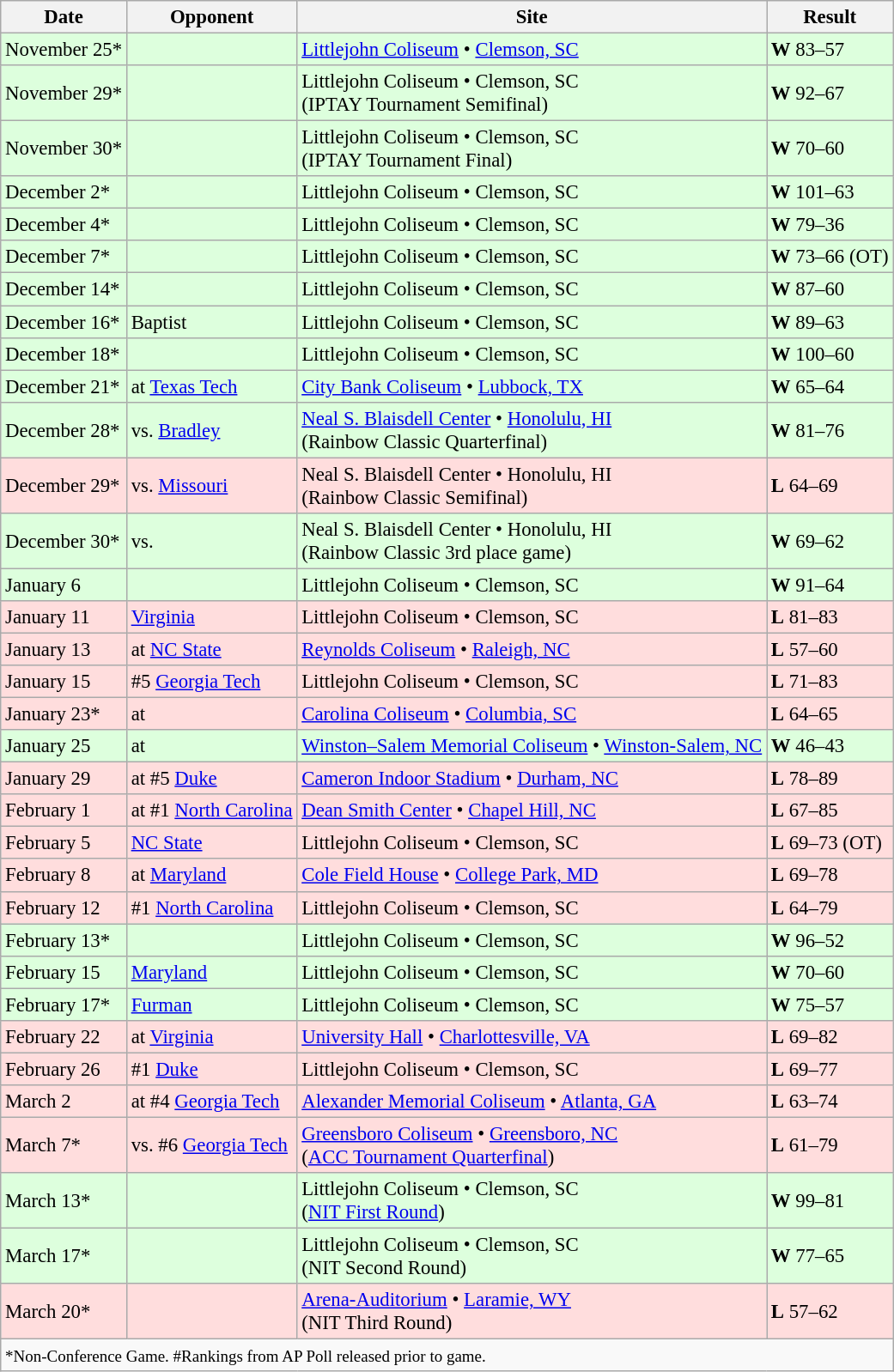<table class="wikitable" style="font-size:95%;">
<tr>
<th>Date</th>
<th>Opponent </th>
<th>Site</th>
<th>Result</th>
</tr>
<tr style="background: #ddffdd;">
<td>November 25*</td>
<td></td>
<td><a href='#'>Littlejohn Coliseum</a> • <a href='#'>Clemson, SC</a></td>
<td><strong>W</strong> 83–57</td>
</tr>
<tr style="background: #ddffdd;">
<td>November 29*</td>
<td></td>
<td>Littlejohn Coliseum • Clemson, SC<br>(IPTAY Tournament Semifinal)</td>
<td><strong>W</strong> 92–67</td>
</tr>
<tr style="background: #ddffdd;">
<td>November 30*</td>
<td></td>
<td>Littlejohn Coliseum • Clemson, SC<br>(IPTAY Tournament Final)</td>
<td><strong>W</strong> 70–60</td>
</tr>
<tr style="background: #ddffdd;">
<td>December 2*</td>
<td></td>
<td>Littlejohn Coliseum • Clemson, SC</td>
<td><strong>W</strong> 101–63</td>
</tr>
<tr style="background: #ddffdd;">
<td>December 4*</td>
<td></td>
<td>Littlejohn Coliseum • Clemson, SC</td>
<td><strong>W</strong> 79–36</td>
</tr>
<tr style="background: #ddffdd;">
<td>December 7*</td>
<td></td>
<td>Littlejohn Coliseum • Clemson, SC</td>
<td><strong>W</strong> 73–66 (OT)</td>
</tr>
<tr style="background: #ddffdd;">
<td>December 14*</td>
<td></td>
<td>Littlejohn Coliseum • Clemson, SC</td>
<td><strong>W</strong> 87–60</td>
</tr>
<tr style="background: #ddffdd;">
<td>December 16*</td>
<td>Baptist</td>
<td>Littlejohn Coliseum • Clemson, SC</td>
<td><strong>W</strong> 89–63</td>
</tr>
<tr style="background: #ddffdd;">
<td>December 18*</td>
<td></td>
<td>Littlejohn Coliseum • Clemson, SC</td>
<td><strong>W</strong> 100–60</td>
</tr>
<tr style="background: #ddffdd;">
<td>December 21*</td>
<td>at <a href='#'>Texas Tech</a></td>
<td><a href='#'>City Bank Coliseum</a> • <a href='#'>Lubbock, TX</a></td>
<td><strong>W</strong> 65–64</td>
</tr>
<tr style="background: #ddffdd;">
<td>December 28*</td>
<td>vs. <a href='#'>Bradley</a></td>
<td><a href='#'>Neal S. Blaisdell Center</a> • <a href='#'>Honolulu, HI</a><br>(Rainbow Classic Quarterfinal)</td>
<td><strong>W</strong> 81–76</td>
</tr>
<tr style="background: #ffdddd;">
<td>December 29*</td>
<td>vs. <a href='#'>Missouri</a></td>
<td>Neal S. Blaisdell Center • Honolulu, HI<br>(Rainbow Classic Semifinal)</td>
<td><strong>L</strong> 64–69</td>
</tr>
<tr style="background: #ddffdd;">
<td>December 30*</td>
<td>vs. </td>
<td>Neal S. Blaisdell Center • Honolulu, HI<br>(Rainbow Classic 3rd place game)</td>
<td><strong>W</strong> 69–62</td>
</tr>
<tr style="background: #ddffdd;">
<td>January 6</td>
<td></td>
<td>Littlejohn Coliseum • Clemson, SC</td>
<td><strong>W</strong> 91–64</td>
</tr>
<tr style="background: #ffdddd;">
<td>January 11</td>
<td><a href='#'>Virginia</a></td>
<td>Littlejohn Coliseum • Clemson, SC</td>
<td><strong>L</strong> 81–83</td>
</tr>
<tr style="background: #ffdddd;">
<td>January 13</td>
<td>at <a href='#'>NC State</a></td>
<td><a href='#'>Reynolds Coliseum</a> • <a href='#'>Raleigh, NC</a></td>
<td><strong>L</strong> 57–60</td>
</tr>
<tr style="background: #ffdddd;">
<td>January 15</td>
<td>#5 <a href='#'>Georgia Tech</a></td>
<td>Littlejohn Coliseum • Clemson, SC</td>
<td><strong>L</strong> 71–83</td>
</tr>
<tr style="background: #ffdddd;">
<td>January 23*</td>
<td>at </td>
<td><a href='#'>Carolina Coliseum</a> • <a href='#'>Columbia, SC</a></td>
<td><strong>L</strong> 64–65</td>
</tr>
<tr style="background: #ddffdd;">
<td>January 25</td>
<td>at </td>
<td><a href='#'>Winston–Salem Memorial Coliseum</a> • <a href='#'>Winston-Salem, NC</a></td>
<td><strong>W</strong> 46–43</td>
</tr>
<tr style="background: #ffdddd;">
<td>January 29</td>
<td>at #5 <a href='#'>Duke</a></td>
<td><a href='#'>Cameron Indoor Stadium</a> • <a href='#'>Durham, NC</a></td>
<td><strong>L</strong> 78–89</td>
</tr>
<tr style="background: #ffdddd;">
<td>February 1</td>
<td>at #1 <a href='#'>North Carolina</a></td>
<td><a href='#'>Dean Smith Center</a> • <a href='#'>Chapel Hill, NC</a></td>
<td><strong>L</strong> 67–85</td>
</tr>
<tr style="background: #ffdddd;">
<td>February 5</td>
<td><a href='#'>NC State</a></td>
<td>Littlejohn Coliseum • Clemson, SC</td>
<td><strong>L</strong> 69–73 (OT)</td>
</tr>
<tr style="background: #ffdddd;">
<td>February 8</td>
<td>at <a href='#'>Maryland</a></td>
<td><a href='#'>Cole Field House</a> • <a href='#'>College Park, MD</a></td>
<td><strong>L</strong> 69–78</td>
</tr>
<tr style="background: #ffdddd;">
<td>February 12</td>
<td>#1 <a href='#'>North Carolina</a></td>
<td>Littlejohn Coliseum • Clemson, SC</td>
<td><strong>L</strong> 64–79</td>
</tr>
<tr style="background: #ddffdd;">
<td>February 13*</td>
<td></td>
<td>Littlejohn Coliseum • Clemson, SC</td>
<td><strong>W</strong> 96–52</td>
</tr>
<tr style="background: #ddffdd;">
<td>February 15</td>
<td><a href='#'>Maryland</a></td>
<td>Littlejohn Coliseum • Clemson, SC</td>
<td><strong>W</strong> 70–60</td>
</tr>
<tr style="background: #ddffdd;">
<td>February 17*</td>
<td><a href='#'>Furman</a></td>
<td>Littlejohn Coliseum • Clemson, SC</td>
<td><strong>W</strong> 75–57</td>
</tr>
<tr style="background: #ffdddd;">
<td>February 22</td>
<td>at <a href='#'>Virginia</a></td>
<td><a href='#'>University Hall</a> • <a href='#'>Charlottesville, VA</a></td>
<td><strong>L</strong> 69–82</td>
</tr>
<tr style="background: #ffdddd;">
<td>February 26</td>
<td>#1 <a href='#'>Duke</a></td>
<td>Littlejohn Coliseum • Clemson, SC</td>
<td><strong>L</strong> 69–77</td>
</tr>
<tr style="background: #ffdddd;">
<td>March 2</td>
<td>at #4 <a href='#'>Georgia Tech</a></td>
<td><a href='#'>Alexander Memorial Coliseum</a> • <a href='#'>Atlanta, GA</a></td>
<td><strong>L</strong> 63–74</td>
</tr>
<tr style="background: #ffdddd;">
<td>March 7*</td>
<td>vs. #6 <a href='#'>Georgia Tech</a></td>
<td><a href='#'>Greensboro Coliseum</a> • <a href='#'>Greensboro, NC</a><br>(<a href='#'>ACC Tournament Quarterfinal</a>)</td>
<td><strong>L</strong> 61–79</td>
</tr>
<tr style="background: #ddffdd;">
<td>March 13*</td>
<td></td>
<td>Littlejohn Coliseum • Clemson, SC<br>(<a href='#'>NIT First Round</a>)</td>
<td><strong>W</strong> 99–81</td>
</tr>
<tr style="background: #ddffdd;">
<td>March 17*</td>
<td></td>
<td>Littlejohn Coliseum • Clemson, SC<br>(NIT Second Round)</td>
<td><strong>W</strong> 77–65</td>
</tr>
<tr style="background: #ffdddd;">
<td>March 20*</td>
<td></td>
<td><a href='#'>Arena-Auditorium</a> • <a href='#'>Laramie, WY</a><br>(NIT Third Round)</td>
<td><strong>L</strong> 57–62</td>
</tr>
<tr style="background:#f9f9f9;">
<td colspan=5><small>*Non-Conference Game. #Rankings from AP Poll released prior to game.</small></td>
</tr>
</table>
